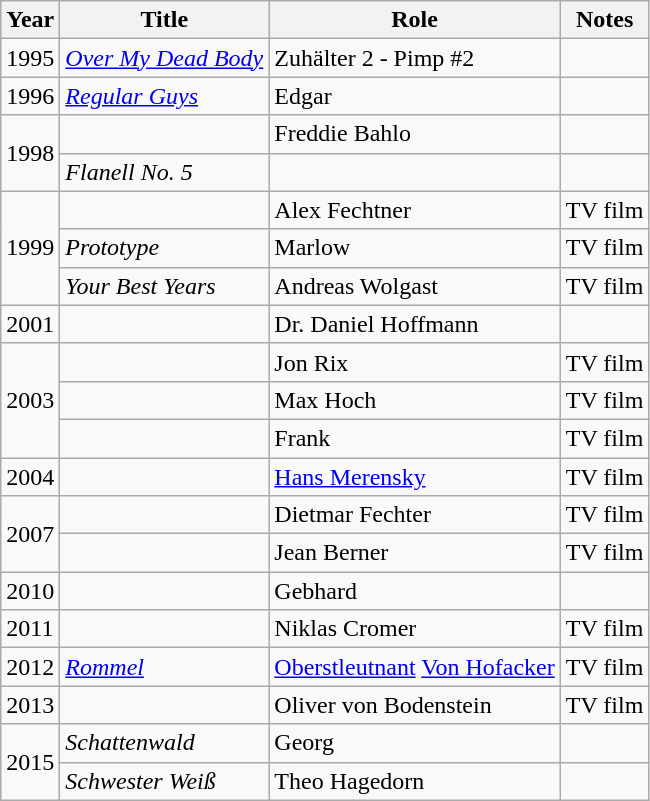<table class="wikitable sortable">
<tr>
<th>Year</th>
<th>Title</th>
<th>Role</th>
<th class="unsortable">Notes</th>
</tr>
<tr>
<td>1995</td>
<td><em><a href='#'>Over My Dead Body</a></em></td>
<td>Zuhälter 2 - Pimp #2</td>
<td></td>
</tr>
<tr>
<td>1996</td>
<td><em><a href='#'>Regular Guys</a></em></td>
<td>Edgar</td>
<td></td>
</tr>
<tr>
<td rowspan=2>1998</td>
<td><em></em></td>
<td>Freddie Bahlo</td>
<td></td>
</tr>
<tr>
<td><em>Flanell No. 5</em></td>
<td></td>
<td></td>
</tr>
<tr>
<td rowspan=3>1999</td>
<td><em></em></td>
<td>Alex Fechtner</td>
<td>TV film</td>
</tr>
<tr>
<td><em>Prototype</em></td>
<td>Marlow</td>
<td>TV film</td>
</tr>
<tr>
<td><em>Your Best Years</em></td>
<td>Andreas Wolgast</td>
<td>TV film</td>
</tr>
<tr>
<td>2001</td>
<td><em></em></td>
<td>Dr. Daniel Hoffmann</td>
<td></td>
</tr>
<tr>
<td rowspan=3>2003</td>
<td><em></em></td>
<td>Jon Rix</td>
<td>TV film</td>
</tr>
<tr>
<td><em></em></td>
<td>Max Hoch</td>
<td>TV film</td>
</tr>
<tr>
<td><em></em></td>
<td>Frank</td>
<td>TV film</td>
</tr>
<tr>
<td>2004</td>
<td><em></em></td>
<td><a href='#'>Hans Merensky</a></td>
<td>TV film</td>
</tr>
<tr>
<td rowspan=2>2007</td>
<td><em></em></td>
<td>Dietmar Fechter</td>
<td>TV film</td>
</tr>
<tr>
<td><em></em></td>
<td>Jean Berner</td>
<td>TV film</td>
</tr>
<tr>
<td>2010</td>
<td><em></em></td>
<td>Gebhard</td>
<td></td>
</tr>
<tr>
<td>2011</td>
<td><em></em></td>
<td>Niklas Cromer</td>
<td>TV film</td>
</tr>
<tr>
<td>2012</td>
<td><em><a href='#'>Rommel</a></em></td>
<td><a href='#'>Oberstleutnant</a> <a href='#'>Von Hofacker</a></td>
<td>TV film</td>
</tr>
<tr>
<td>2013</td>
<td><em></em></td>
<td>Oliver von Bodenstein</td>
<td>TV film</td>
</tr>
<tr>
<td rowspan=2>2015</td>
<td><em>Schattenwald</em></td>
<td>Georg</td>
<td></td>
</tr>
<tr>
<td><em>Schwester Weiß</em></td>
<td>Theo Hagedorn</td>
<td></td>
</tr>
</table>
